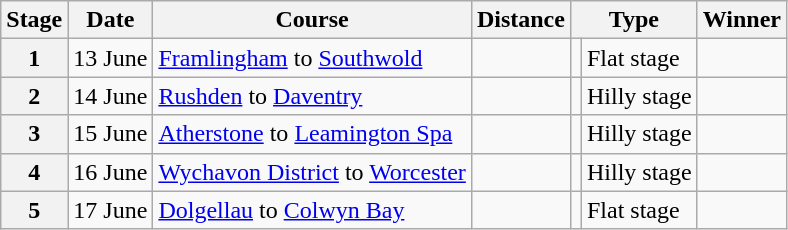<table class="wikitable">
<tr>
<th scope="col">Stage</th>
<th scope="col">Date</th>
<th scope="col">Course</th>
<th scope="col">Distance</th>
<th scope="col" colspan="2">Type</th>
<th scope="col">Winner</th>
</tr>
<tr>
<th scope="row">1</th>
<td style="text-align:right;">13 June</td>
<td><a href='#'>Framlingham</a> to <a href='#'>Southwold</a></td>
<td></td>
<td></td>
<td>Flat stage</td>
<td></td>
</tr>
<tr>
<th scope="row">2</th>
<td style="text-align:right;">14 June</td>
<td><a href='#'>Rushden</a> to <a href='#'>Daventry</a></td>
<td></td>
<td></td>
<td>Hilly stage</td>
<td></td>
</tr>
<tr>
<th scope="row">3</th>
<td style="text-align:right;">15 June</td>
<td><a href='#'>Atherstone</a> to <a href='#'>Leamington Spa</a></td>
<td></td>
<td></td>
<td>Hilly stage</td>
<td></td>
</tr>
<tr>
<th scope="row">4</th>
<td style="text-align:right;">16 June</td>
<td><a href='#'>Wychavon District</a> to <a href='#'>Worcester</a></td>
<td></td>
<td></td>
<td>Hilly stage</td>
<td></td>
</tr>
<tr>
<th scope="row">5</th>
<td style="text-align:right;">17 June</td>
<td><a href='#'>Dolgellau</a> to <a href='#'>Colwyn Bay</a></td>
<td></td>
<td></td>
<td>Flat stage</td>
<td></td>
</tr>
</table>
